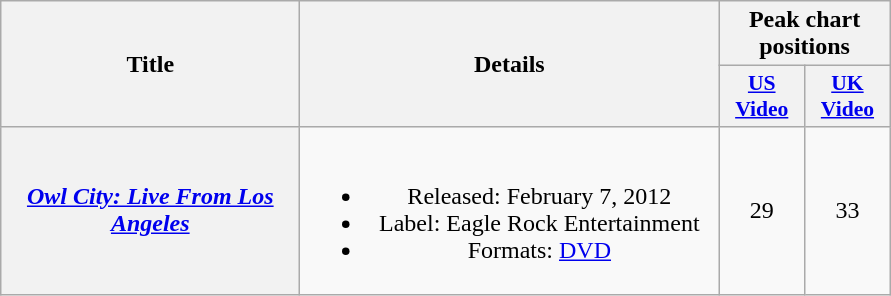<table class="wikitable plainrowheaders" style="text-align:center;" border="1">
<tr>
<th scope="col" rowspan="2" style="width:12em;">Title</th>
<th scope="col" rowspan="2" style="width:17em;">Details</th>
<th scope="col" colspan="2">Peak chart positions</th>
</tr>
<tr>
<th scope="col" style="width:3.5em;font-size:90%;"><a href='#'>US<br>Video</a><br></th>
<th scope="col" style="width:3.5em;font-size:90%;"><a href='#'>UK<br>Video</a><br></th>
</tr>
<tr>
<th scope="row"><em><a href='#'>Owl City: Live From Los Angeles</a></em></th>
<td><br><ul><li>Released: February 7, 2012</li><li>Label: Eagle Rock Entertainment</li><li>Formats: <a href='#'>DVD</a></li></ul></td>
<td>29</td>
<td>33</td>
</tr>
</table>
